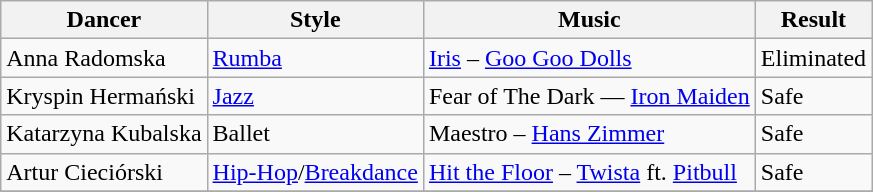<table class="wikitable">
<tr>
<th>Dancer</th>
<th>Style</th>
<th>Music</th>
<th>Result</th>
</tr>
<tr>
<td>Anna Radomska</td>
<td><a href='#'>Rumba</a></td>
<td><a href='#'>Iris</a> – <a href='#'>Goo Goo Dolls</a></td>
<td>Eliminated</td>
</tr>
<tr>
<td>Kryspin Hermański</td>
<td><a href='#'>Jazz</a></td>
<td>Fear of The Dark — <a href='#'>Iron Maiden</a></td>
<td>Safe</td>
</tr>
<tr>
<td>Katarzyna Kubalska</td>
<td>Ballet</td>
<td>Maestro – <a href='#'>Hans Zimmer</a></td>
<td>Safe</td>
</tr>
<tr>
<td>Artur Cieciórski</td>
<td><a href='#'>Hip-Hop</a>/<a href='#'>Breakdance</a></td>
<td><a href='#'>Hit the Floor</a> – <a href='#'>Twista</a> ft. <a href='#'>Pitbull</a></td>
<td>Safe</td>
</tr>
<tr>
</tr>
</table>
